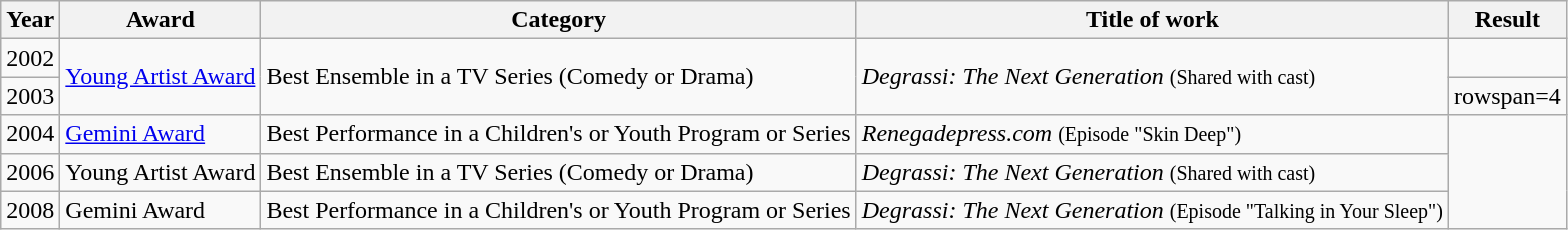<table class="wikitable sortable">
<tr>
<th>Year</th>
<th>Award</th>
<th>Category</th>
<th>Title of work</th>
<th>Result</th>
</tr>
<tr>
<td>2002</td>
<td rowspan=2><a href='#'>Young Artist Award</a></td>
<td rowspan=2>Best Ensemble in a TV Series (Comedy or Drama)</td>
<td rowspan=2><em>Degrassi: The Next Generation</em> <small>(Shared with cast)</small></td>
<td></td>
</tr>
<tr>
<td>2003</td>
<td>rowspan=4 </td>
</tr>
<tr>
<td>2004</td>
<td><a href='#'>Gemini Award</a></td>
<td>Best Performance in a Children's or Youth Program or Series</td>
<td><em>Renegadepress.com</em> <small>(Episode "Skin Deep")</small></td>
</tr>
<tr>
<td>2006</td>
<td>Young Artist Award</td>
<td>Best Ensemble in a TV Series (Comedy or Drama)</td>
<td><em>Degrassi: The Next Generation</em> <small>(Shared with cast)</small></td>
</tr>
<tr>
<td>2008</td>
<td>Gemini Award</td>
<td>Best Performance in a Children's or Youth Program or Series</td>
<td><em>Degrassi: The Next Generation</em> <small>(Episode "Talking in Your Sleep")</small></td>
</tr>
</table>
